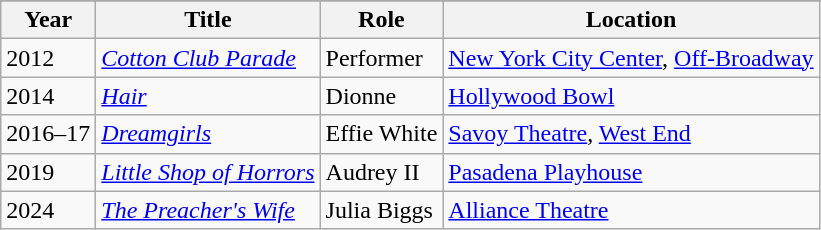<table class="wikitable sortable">
<tr>
</tr>
<tr>
<th>Year</th>
<th>Title</th>
<th>Role</th>
<th>Location</th>
</tr>
<tr>
<td>2012</td>
<td><em><a href='#'>Cotton Club Parade</a></em></td>
<td>Performer</td>
<td><a href='#'>New York City Center</a>, <a href='#'>Off-Broadway</a></td>
</tr>
<tr>
<td>2014</td>
<td><em><a href='#'>Hair</a></em></td>
<td>Dionne</td>
<td><a href='#'>Hollywood Bowl</a></td>
</tr>
<tr>
<td>2016–17</td>
<td><em><a href='#'>Dreamgirls</a></em></td>
<td>Effie White</td>
<td><a href='#'>Savoy Theatre</a>, <a href='#'>West End</a></td>
</tr>
<tr>
<td>2019</td>
<td><em><a href='#'>Little Shop of Horrors</a></em></td>
<td>Audrey II</td>
<td><a href='#'>Pasadena Playhouse</a></td>
</tr>
<tr>
<td>2024</td>
<td><em><a href='#'>The Preacher's Wife</a></em></td>
<td>Julia Biggs</td>
<td><a href='#'>Alliance Theatre</a></td>
</tr>
</table>
